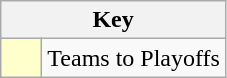<table class="wikitable" style="text-align: center">
<tr>
<th colspan=2>Key</th>
</tr>
<tr>
<td style="background:#ffffcc; width:20px;"></td>
<td align=left>Teams to Playoffs</td>
</tr>
</table>
